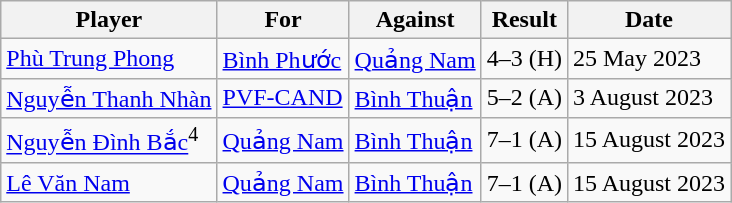<table class="wikitable">
<tr>
<th>Player</th>
<th>For</th>
<th>Against</th>
<th style="text-align:center">Result</th>
<th>Date</th>
</tr>
<tr>
<td> <a href='#'>Phù Trung Phong</a></td>
<td><a href='#'>Bình Phước</a></td>
<td><a href='#'>Quảng Nam</a></td>
<td>4–3 (H)</td>
<td>25 May 2023</td>
</tr>
<tr>
<td> <a href='#'>Nguyễn Thanh Nhàn</a></td>
<td><a href='#'>PVF-CAND</a></td>
<td><a href='#'>Bình Thuận</a></td>
<td>5–2 (A)</td>
<td>3 August 2023</td>
</tr>
<tr>
<td> <a href='#'>Nguyễn Đình Bắc</a><sup>4</sup></td>
<td><a href='#'>Quảng Nam</a></td>
<td><a href='#'>Bình Thuận</a></td>
<td>7–1 (A)</td>
<td>15 August 2023</td>
</tr>
<tr>
<td> <a href='#'>Lê Văn Nam</a></td>
<td><a href='#'>Quảng Nam</a></td>
<td><a href='#'>Bình Thuận</a></td>
<td>7–1 (A)</td>
<td>15 August 2023</td>
</tr>
</table>
